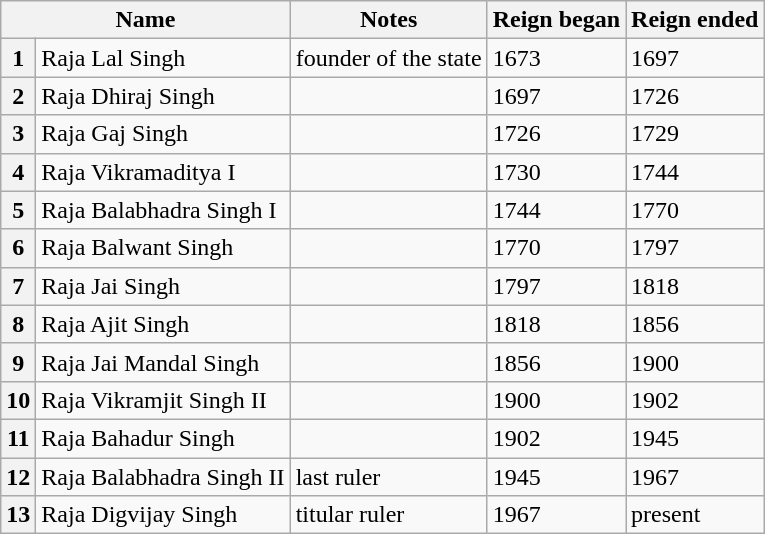<table class="wikitable sortable">
<tr>
<th colspan=2>Name</th>
<th>Notes</th>
<th>Reign began</th>
<th>Reign ended</th>
</tr>
<tr>
<th>1</th>
<td>Raja Lal Singh</td>
<td>founder of the state</td>
<td>1673</td>
<td>1697</td>
</tr>
<tr>
<th>2</th>
<td>Raja Dhiraj Singh</td>
<td></td>
<td>1697</td>
<td>1726</td>
</tr>
<tr>
<th>3</th>
<td>Raja Gaj Singh</td>
<td></td>
<td>1726</td>
<td>1729</td>
</tr>
<tr>
<th>4</th>
<td>Raja Vikramaditya I</td>
<td></td>
<td>1730</td>
<td>1744</td>
</tr>
<tr>
<th>5</th>
<td>Raja Balabhadra Singh I</td>
<td></td>
<td>1744</td>
<td>1770</td>
</tr>
<tr>
<th>6</th>
<td>Raja Balwant Singh</td>
<td></td>
<td>1770</td>
<td>1797</td>
</tr>
<tr>
<th>7</th>
<td>Raja Jai Singh</td>
<td></td>
<td>1797</td>
<td>1818</td>
</tr>
<tr>
<th>8</th>
<td>Raja Ajit Singh</td>
<td></td>
<td>1818</td>
<td>1856</td>
</tr>
<tr>
<th>9</th>
<td>Raja Jai Mandal Singh</td>
<td></td>
<td>1856</td>
<td>1900</td>
</tr>
<tr>
<th>10</th>
<td>Raja Vikramjit Singh II</td>
<td></td>
<td>1900</td>
<td>1902</td>
</tr>
<tr>
<th>11</th>
<td>Raja Bahadur Singh</td>
<td></td>
<td>1902</td>
<td>1945</td>
</tr>
<tr>
<th>12</th>
<td>Raja Balabhadra Singh II</td>
<td>last ruler</td>
<td>1945</td>
<td>1967</td>
</tr>
<tr>
<th>13</th>
<td>Raja Digvijay Singh</td>
<td>titular ruler</td>
<td>1967</td>
<td>present</td>
</tr>
</table>
